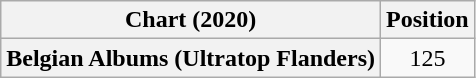<table class="wikitable plainrowheaders" style="text-align:center">
<tr>
<th scope="col">Chart (2020)</th>
<th scope="col">Position</th>
</tr>
<tr>
<th scope="row">Belgian Albums (Ultratop Flanders)</th>
<td>125</td>
</tr>
</table>
